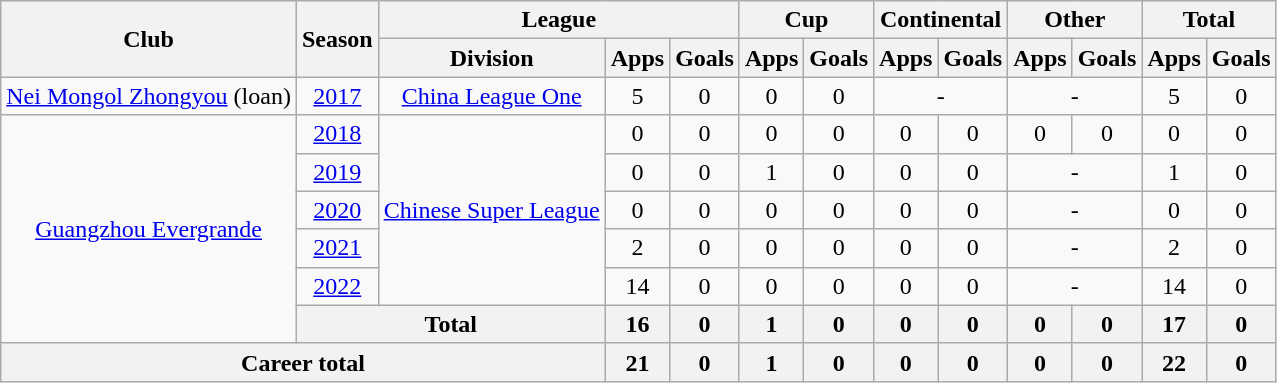<table class="wikitable" style="text-align: center">
<tr>
<th rowspan="2">Club</th>
<th rowspan="2">Season</th>
<th colspan="3">League</th>
<th colspan="2">Cup</th>
<th colspan="2">Continental</th>
<th colspan="2">Other</th>
<th colspan="2">Total</th>
</tr>
<tr>
<th>Division</th>
<th>Apps</th>
<th>Goals</th>
<th>Apps</th>
<th>Goals</th>
<th>Apps</th>
<th>Goals</th>
<th>Apps</th>
<th>Goals</th>
<th>Apps</th>
<th>Goals</th>
</tr>
<tr>
<td><a href='#'>Nei Mongol Zhongyou</a> (loan)</td>
<td><a href='#'>2017</a></td>
<td><a href='#'>China League One</a></td>
<td>5</td>
<td>0</td>
<td>0</td>
<td>0</td>
<td colspan="2">-</td>
<td colspan="2">-</td>
<td>5</td>
<td>0</td>
</tr>
<tr>
<td rowspan="6"><a href='#'>Guangzhou Evergrande</a></td>
<td><a href='#'>2018</a></td>
<td rowspan="5"><a href='#'>Chinese Super League</a></td>
<td>0</td>
<td>0</td>
<td>0</td>
<td>0</td>
<td>0</td>
<td>0</td>
<td>0</td>
<td>0</td>
<td>0</td>
<td>0</td>
</tr>
<tr>
<td><a href='#'>2019</a></td>
<td>0</td>
<td>0</td>
<td>1</td>
<td>0</td>
<td>0</td>
<td>0</td>
<td colspan="2">-</td>
<td>1</td>
<td>0</td>
</tr>
<tr>
<td><a href='#'>2020</a></td>
<td>0</td>
<td>0</td>
<td>0</td>
<td>0</td>
<td>0</td>
<td>0</td>
<td colspan="2">-</td>
<td>0</td>
<td>0</td>
</tr>
<tr>
<td><a href='#'>2021</a></td>
<td>2</td>
<td>0</td>
<td>0</td>
<td>0</td>
<td>0</td>
<td>0</td>
<td colspan="2">-</td>
<td>2</td>
<td>0</td>
</tr>
<tr>
<td><a href='#'>2022</a></td>
<td>14</td>
<td>0</td>
<td>0</td>
<td>0</td>
<td>0</td>
<td>0</td>
<td colspan="2">-</td>
<td>14</td>
<td>0</td>
</tr>
<tr>
<th colspan="2"><strong>Total</strong></th>
<th>16</th>
<th>0</th>
<th>1</th>
<th>0</th>
<th>0</th>
<th>0</th>
<th>0</th>
<th>0</th>
<th>17</th>
<th>0</th>
</tr>
<tr>
<th colspan=3>Career total</th>
<th>21</th>
<th>0</th>
<th>1</th>
<th>0</th>
<th>0</th>
<th>0</th>
<th>0</th>
<th>0</th>
<th>22</th>
<th>0</th>
</tr>
</table>
